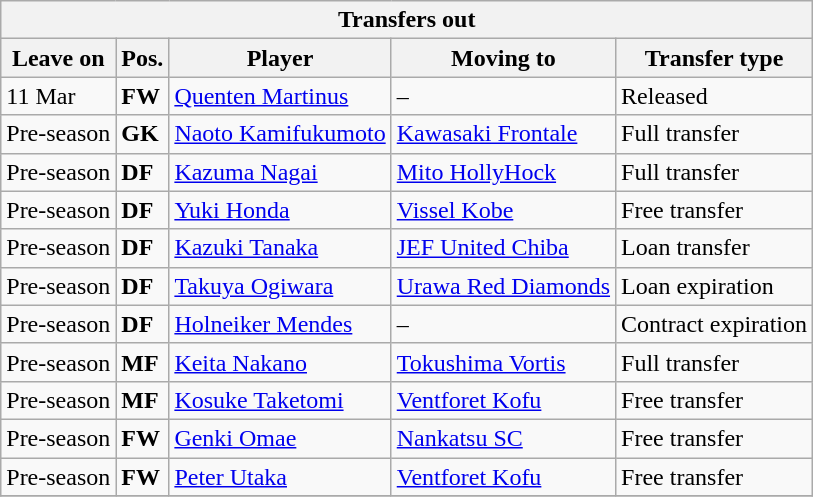<table class="wikitable sortable" style=“text-align:left;>
<tr>
<th colspan="5">Transfers out</th>
</tr>
<tr>
<th>Leave on</th>
<th>Pos.</th>
<th>Player</th>
<th>Moving to</th>
<th>Transfer type</th>
</tr>
<tr>
<td>11 Mar</td>
<td><strong>FW</strong></td>
<td> <a href='#'>Quenten Martinus</a></td>
<td>–</td>
<td>Released</td>
</tr>
<tr>
<td>Pre-season</td>
<td><strong>GK</strong></td>
<td> <a href='#'>Naoto Kamifukumoto</a></td>
<td> <a href='#'>Kawasaki Frontale</a></td>
<td>Full transfer</td>
</tr>
<tr>
<td>Pre-season</td>
<td><strong>DF</strong></td>
<td> <a href='#'>Kazuma Nagai</a></td>
<td> <a href='#'>Mito HollyHock</a></td>
<td>Full transfer</td>
</tr>
<tr>
<td>Pre-season</td>
<td><strong>DF</strong></td>
<td> <a href='#'>Yuki Honda</a></td>
<td> <a href='#'>Vissel Kobe</a></td>
<td>Free transfer</td>
</tr>
<tr>
<td>Pre-season</td>
<td><strong>DF</strong></td>
<td> <a href='#'>Kazuki Tanaka</a></td>
<td> <a href='#'>JEF United Chiba</a></td>
<td>Loan transfer</td>
</tr>
<tr>
<td>Pre-season</td>
<td><strong>DF</strong></td>
<td> <a href='#'>Takuya Ogiwara</a></td>
<td> <a href='#'>Urawa Red Diamonds</a></td>
<td>Loan expiration</td>
</tr>
<tr>
<td>Pre-season</td>
<td><strong>DF</strong></td>
<td> <a href='#'>Holneiker Mendes</a></td>
<td>–</td>
<td>Contract expiration</td>
</tr>
<tr>
<td>Pre-season</td>
<td><strong>MF</strong></td>
<td> <a href='#'>Keita Nakano</a></td>
<td> <a href='#'>Tokushima Vortis</a></td>
<td>Full transfer</td>
</tr>
<tr>
<td>Pre-season</td>
<td><strong>MF</strong></td>
<td> <a href='#'>Kosuke Taketomi</a></td>
<td> <a href='#'>Ventforet Kofu</a></td>
<td>Free transfer</td>
</tr>
<tr>
<td>Pre-season</td>
<td><strong>FW</strong></td>
<td> <a href='#'>Genki Omae</a></td>
<td> <a href='#'>Nankatsu SC</a></td>
<td>Free transfer</td>
</tr>
<tr>
<td>Pre-season</td>
<td><strong>FW</strong></td>
<td> <a href='#'>Peter Utaka</a></td>
<td> <a href='#'>Ventforet Kofu</a></td>
<td>Free transfer</td>
</tr>
<tr>
</tr>
</table>
